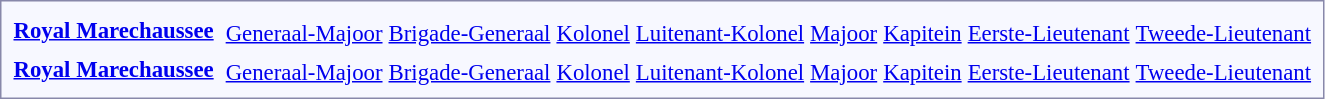<table style="border:1px solid #8888aa; background-color:#f7f8ff; padding:5px; font-size:95%; margin: 0px 12px 12px 0px;">
<tr style="text-align:center;">
<td rowspan=2><strong> <a href='#'>Royal Marechaussee</a></strong><br></td>
<td colspan=6 rowspan=2></td>
<td colspan=2></td>
<td colspan=2></td>
<td colspan=2></td>
<td colspan=2></td>
<td colspan=2></td>
<td colspan=2></td>
<td colspan=3></td>
<td colspan=3></td>
</tr>
<tr style="text-align:center;">
<td colspan=2><a href='#'>Generaal-Majoor</a></td>
<td colspan=2><a href='#'>Brigade-Generaal</a></td>
<td colspan=2><a href='#'>Kolonel</a></td>
<td colspan=2><a href='#'>Luitenant-Kolonel</a></td>
<td colspan=2><a href='#'>Majoor</a></td>
<td colspan=2><a href='#'>Kapitein</a></td>
<td colspan=3><a href='#'>Eerste-Lieutenant</a></td>
<td colspan=3><a href='#'>Tweede-Lieutenant</a></td>
</tr>
<tr style="text-align:center;">
<td rowspan=2><strong> <a href='#'>Royal Marechaussee</a></strong><br></td>
<td colspan=6 rowspan=2></td>
<td colspan=2></td>
<td colspan=2></td>
<td colspan=2></td>
<td colspan=2></td>
<td colspan=2></td>
<td colspan=2></td>
<td colspan=3></td>
<td colspan=3></td>
</tr>
<tr style="text-align:center;">
<td colspan=2><a href='#'>Generaal-Majoor</a></td>
<td colspan=2><a href='#'>Brigade-Generaal</a></td>
<td colspan=2><a href='#'>Kolonel</a></td>
<td colspan=2><a href='#'>Luitenant-Kolonel</a></td>
<td colspan=2><a href='#'>Majoor</a></td>
<td colspan=2><a href='#'>Kapitein</a></td>
<td colspan=3><a href='#'>Eerste-Lieutenant</a></td>
<td colspan=3><a href='#'>Tweede-Lieutenant</a><br></td>
</tr>
</table>
